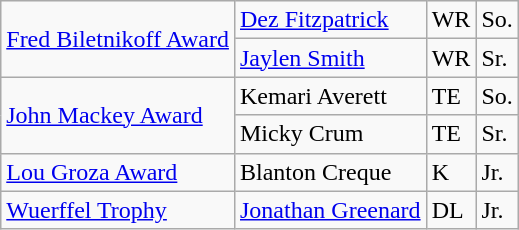<table class="wikitable">
<tr>
<td rowspan=2><a href='#'>Fred Biletnikoff Award</a></td>
<td><a href='#'>Dez Fitzpatrick</a></td>
<td>WR</td>
<td> So.</td>
</tr>
<tr>
<td><a href='#'>Jaylen Smith</a></td>
<td>WR</td>
<td>Sr.</td>
</tr>
<tr>
<td rowspan=2><a href='#'>John Mackey Award</a></td>
<td>Kemari Averett</td>
<td>TE</td>
<td>So.</td>
</tr>
<tr>
<td>Micky Crum</td>
<td>TE</td>
<td> Sr.</td>
</tr>
<tr>
<td><a href='#'>Lou Groza Award</a></td>
<td>Blanton Creque</td>
<td>K</td>
<td> Jr.</td>
</tr>
<tr>
<td><a href='#'>Wuerffel Trophy</a></td>
<td><a href='#'>Jonathan Greenard</a></td>
<td>DL</td>
<td> Jr.</td>
</tr>
</table>
